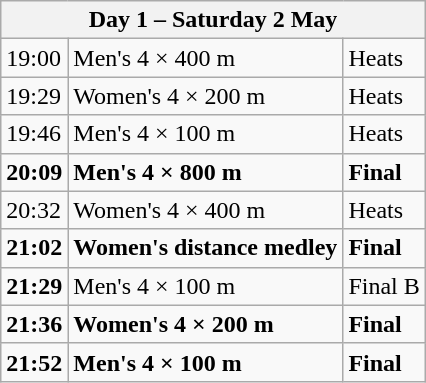<table class="wikitable">
<tr>
<th colspan=3>Day 1 – Saturday 2 May</th>
</tr>
<tr>
<td>19:00</td>
<td>Men's 4 × 400 m</td>
<td>Heats</td>
</tr>
<tr>
<td>19:29</td>
<td>Women's 4 × 200 m</td>
<td>Heats</td>
</tr>
<tr>
<td>19:46</td>
<td>Men's 4 × 100 m</td>
<td>Heats</td>
</tr>
<tr>
<td><strong>20:09</strong></td>
<td><strong>Men's 4 × 800 m</strong></td>
<td><strong>Final</strong></td>
</tr>
<tr>
<td>20:32</td>
<td>Women's 4 × 400 m</td>
<td>Heats</td>
</tr>
<tr>
<td><strong>21:02</strong></td>
<td><strong>Women's distance medley</strong></td>
<td><strong>Final</strong></td>
</tr>
<tr>
<td><strong>21:29</strong></td>
<td>Men's 4 × 100 m</td>
<td>Final B</td>
</tr>
<tr>
<td><strong>21:36</strong></td>
<td><strong>Women's 4 × 200 m</strong></td>
<td><strong>Final</strong></td>
</tr>
<tr>
<td><strong>21:52</strong></td>
<td><strong>Men's 4 × 100 m</strong></td>
<td><strong>Final</strong></td>
</tr>
</table>
